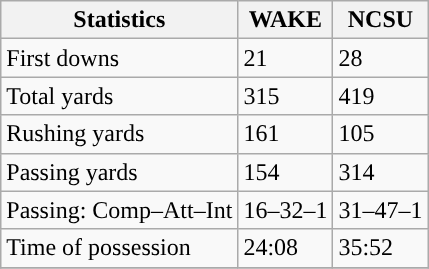<table class="wikitable" style="float: left;">
<tr>
<th>Statistics</th>
<th>WAKE</th>
<th>NCSU</th>
</tr>
<tr>
<td>First downs</td>
<td>21</td>
<td>28</td>
</tr>
<tr>
<td>Total yards</td>
<td>315</td>
<td>419</td>
</tr>
<tr>
<td>Rushing yards</td>
<td>161</td>
<td>105</td>
</tr>
<tr>
<td>Passing yards</td>
<td>154</td>
<td>314</td>
</tr>
<tr>
<td>Passing: Comp–Att–Int</td>
<td>16–32–1</td>
<td>31–47–1</td>
</tr>
<tr>
<td>Time of possession</td>
<td>24:08</td>
<td>35:52</td>
</tr>
<tr>
</tr>
</table>
